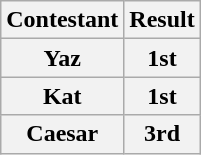<table class="wikitable">
<tr>
<th>Contestant</th>
<th>Result</th>
</tr>
<tr>
<th>Yaz</th>
<th>1st</th>
</tr>
<tr>
<th>Kat</th>
<th>1st</th>
</tr>
<tr>
<th>Caesar</th>
<th>3rd</th>
</tr>
</table>
